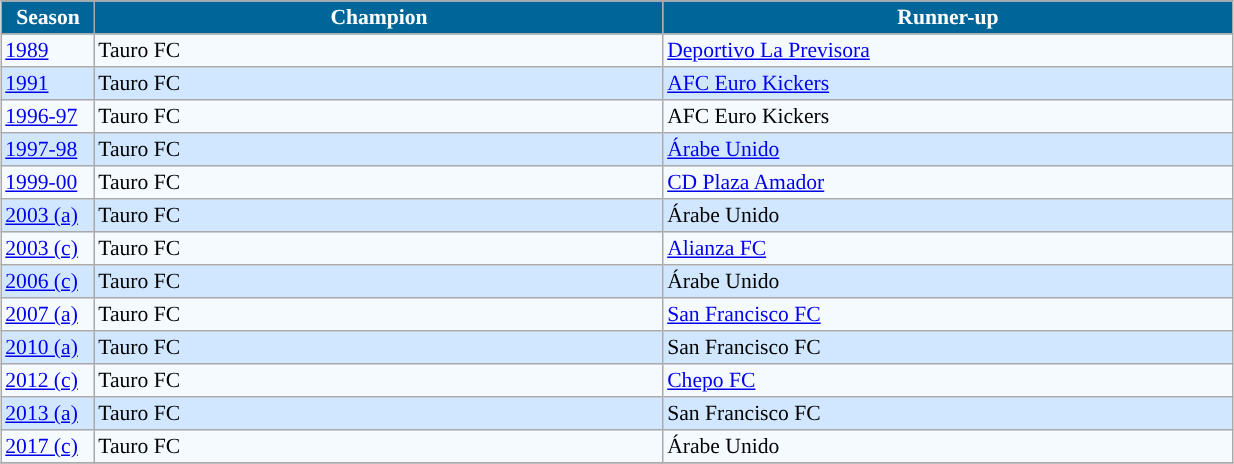<table align=center width=65% border=1 cellpadding="2" cellspacing="0" style="background: #f9f9f9; border: 1px #AAA solid; border-collapse: collapse; font-size: 90%; text-align: ">
<tr align=center bgcolor=#006699 style="color: white;">
<th width=4%>Season</th>
<th width=32%>Champion</th>
<th width=32%>Runner-up</th>
</tr>
<tr bgcolor=#F5FAFF>
<td><a href='#'>1989</a></td>
<td>Tauro FC</td>
<td><a href='#'>Deportivo La Previsora</a></td>
</tr>
<tr bgcolor=#D0E7FF>
<td><a href='#'>1991</a></td>
<td>Tauro FC</td>
<td><a href='#'>AFC Euro Kickers</a></td>
</tr>
<tr bgcolor=#F5FAFF>
<td><a href='#'>1996-97</a></td>
<td>Tauro FC</td>
<td>AFC Euro Kickers</td>
</tr>
<tr bgcolor=#D0E7FF>
<td><a href='#'>1997-98</a></td>
<td>Tauro FC</td>
<td><a href='#'>Árabe Unido</a></td>
</tr>
<tr bgcolor=#F5FAFF>
<td><a href='#'>1999-00</a></td>
<td>Tauro FC</td>
<td><a href='#'>CD Plaza Amador</a></td>
</tr>
<tr bgcolor=#D0E7FF>
<td><a href='#'>2003 (a)</a></td>
<td>Tauro FC</td>
<td Club Deportivo Árabe Unido>Árabe Unido</td>
</tr>
<tr bgcolor=#F5FAFF>
<td><a href='#'>2003 (c)</a></td>
<td>Tauro FC</td>
<td><a href='#'>Alianza FC</a></td>
</tr>
<tr bgcolor=#D0E7FF>
<td><a href='#'>2006 (c)</a></td>
<td>Tauro FC</td>
<td>Árabe Unido</td>
</tr>
<tr bgcolor=#F5FAFF>
<td><a href='#'>2007 (a)</a></td>
<td>Tauro FC</td>
<td><a href='#'>San Francisco FC</a></td>
</tr>
<tr bgcolor=#D0E7FF>
<td><a href='#'>2010 (a)</a></td>
<td>Tauro FC</td>
<td>San Francisco FC</td>
</tr>
<tr bgcolor=#F5FAFF>
<td><a href='#'>2012 (c)</a></td>
<td>Tauro FC</td>
<td><a href='#'>Chepo FC</a></td>
</tr>
<tr bgcolor=#D0E7FF>
<td><a href='#'>2013 (a)</a></td>
<td>Tauro FC</td>
<td>San Francisco FC</td>
</tr>
<tr bgcolor=#F5FAFF>
<td><a href='#'>2017 (c)</a></td>
<td>Tauro FC</td>
<td>Árabe Unido</td>
</tr>
<tr bgcolor=#D0E7FF>
</tr>
</table>
